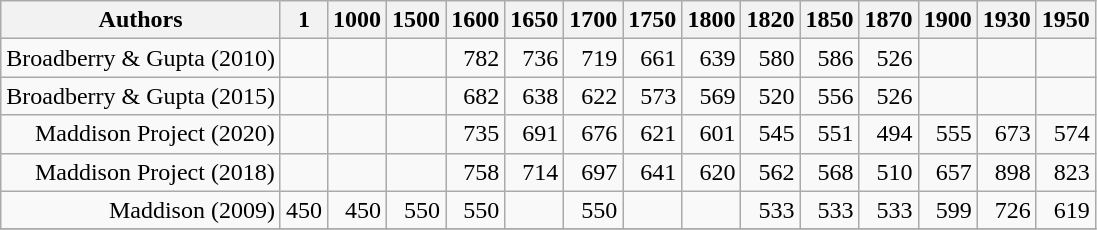<table class="wikitable sortable" style="text-align: right;">
<tr>
<th>Authors</th>
<th>1</th>
<th>1000</th>
<th>1500</th>
<th>1600</th>
<th>1650</th>
<th>1700</th>
<th>1750</th>
<th>1800</th>
<th>1820</th>
<th>1850</th>
<th>1870</th>
<th>1900</th>
<th>1930</th>
<th>1950</th>
</tr>
<tr>
<td>Broadberry & Gupta (2010)</td>
<td></td>
<td></td>
<td></td>
<td>782</td>
<td>736</td>
<td>719</td>
<td>661</td>
<td>639</td>
<td>580</td>
<td>586</td>
<td>526</td>
<td></td>
<td></td>
<td></td>
</tr>
<tr>
<td>Broadberry & Gupta (2015)</td>
<td></td>
<td></td>
<td></td>
<td>682</td>
<td>638</td>
<td>622</td>
<td>573</td>
<td>569</td>
<td>520</td>
<td>556</td>
<td>526</td>
<td></td>
<td></td>
<td></td>
</tr>
<tr>
<td>Maddison Project (2020)</td>
<td></td>
<td></td>
<td></td>
<td>735</td>
<td>691</td>
<td>676</td>
<td>621</td>
<td>601</td>
<td>545</td>
<td>551</td>
<td>494</td>
<td>555</td>
<td>673</td>
<td>574</td>
</tr>
<tr>
<td>Maddison Project (2018)</td>
<td></td>
<td></td>
<td></td>
<td>758</td>
<td>714</td>
<td>697</td>
<td>641</td>
<td>620</td>
<td>562</td>
<td>568</td>
<td>510</td>
<td>657</td>
<td>898</td>
<td>823</td>
</tr>
<tr>
<td>Maddison (2009)</td>
<td>450</td>
<td>450</td>
<td>550</td>
<td>550</td>
<td></td>
<td>550</td>
<td></td>
<td></td>
<td>533</td>
<td>533</td>
<td>533</td>
<td>599</td>
<td>726</td>
<td>619</td>
</tr>
<tr>
</tr>
</table>
